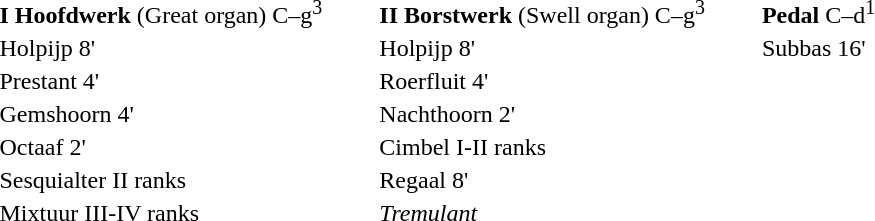<table border="0" cellspacing="24" cellpadding="16" style="border-collapse:collapse;">
<tr>
<td style="vertical-align:top"><br><table border="0">
<tr>
<td colspan=4><strong>I Hoofdwerk</strong> (Great organ) C–g<sup>3</sup><br></td>
</tr>
<tr>
<td>Holpijp 8'</td>
</tr>
<tr>
<td>Prestant 4'</td>
</tr>
<tr>
<td>Gemshoorn 4'</td>
</tr>
<tr>
<td>Octaaf 2'</td>
</tr>
<tr>
<td>Sesquialter II ranks</td>
</tr>
<tr>
<td>Mixtuur III-IV ranks</td>
</tr>
</table>
</td>
<td style="vertical-align:top"><br><table border="0">
<tr>
<td colspan=4><strong>II Borstwerk</strong> (Swell organ) C–g<sup>3</sup><br></td>
</tr>
<tr>
<td>Holpijp 8'</td>
</tr>
<tr>
<td>Roerfluit 4'</td>
</tr>
<tr>
<td>Nachthoorn 2'</td>
</tr>
<tr>
<td>Cimbel I-II ranks</td>
</tr>
<tr>
<td>Regaal 8'</td>
</tr>
<tr>
<td><em>Tremulant</em></td>
</tr>
</table>
</td>
<td style="vertical-align:top"><br><table border="0">
<tr>
<td colspan=4><strong>Pedal</strong> C–d<sup>1</sup><br></td>
</tr>
<tr>
<td>Subbas 16'</td>
</tr>
</table>
</td>
</tr>
</table>
